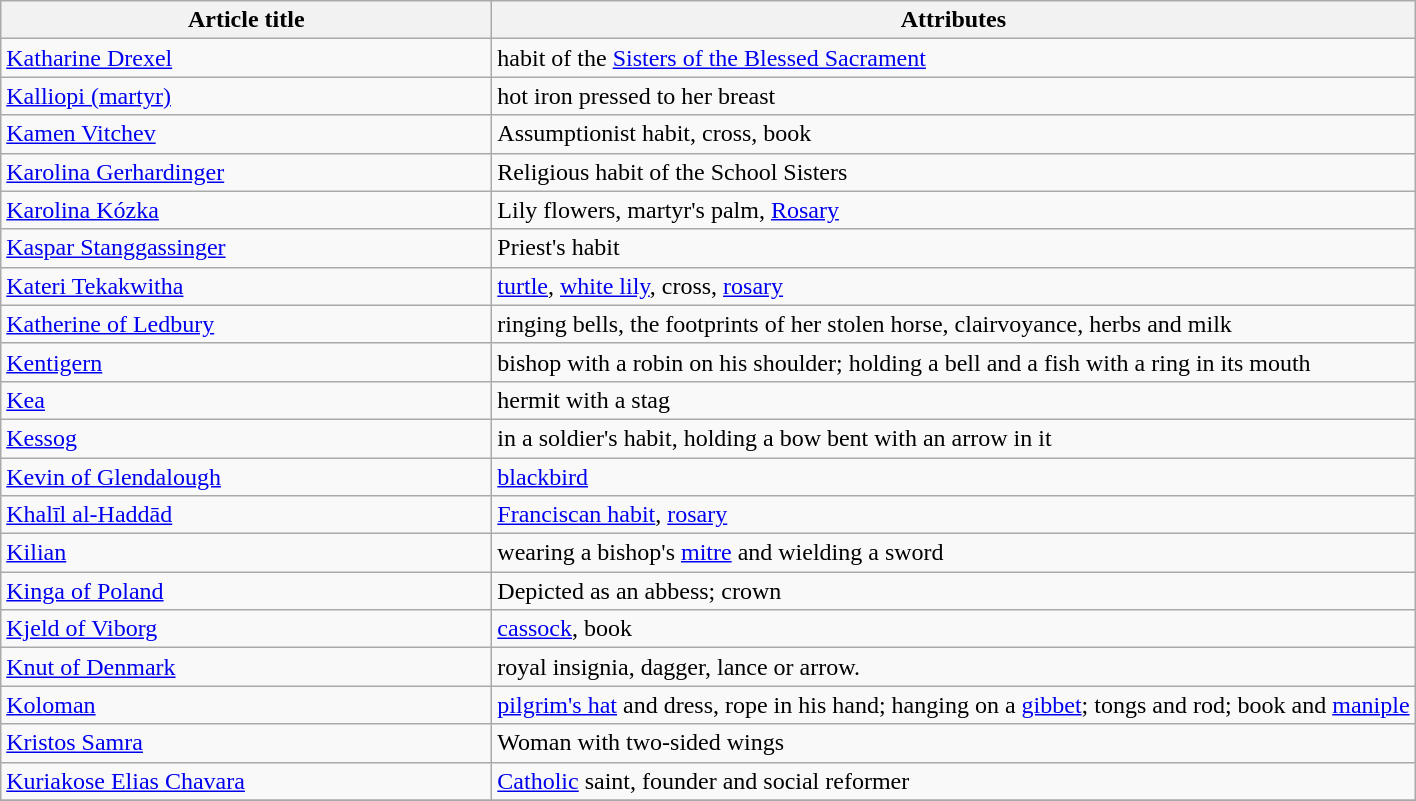<table class="wikitable">
<tr>
<th scope="col" style="width: 20em;">Article title</th>
<th scope="col">Attributes</th>
</tr>
<tr>
<td><a href='#'>Katharine Drexel</a></td>
<td>habit of the <a href='#'>Sisters of the Blessed Sacrament</a></td>
</tr>
<tr>
<td><a href='#'>Kalliopi (martyr)</a></td>
<td>hot iron pressed to her breast</td>
</tr>
<tr>
<td><a href='#'>Kamen Vitchev</a></td>
<td>Assumptionist habit, cross, book</td>
</tr>
<tr>
<td><a href='#'>Karolina Gerhardinger</a></td>
<td>Religious habit of the School Sisters</td>
</tr>
<tr>
<td><a href='#'>Karolina Kózka</a></td>
<td>Lily flowers, martyr's palm, <a href='#'>Rosary</a></td>
</tr>
<tr>
<td><a href='#'>Kaspar Stanggassinger</a></td>
<td>Priest's habit</td>
</tr>
<tr>
<td><a href='#'>Kateri Tekakwitha</a></td>
<td><a href='#'>turtle</a>, <a href='#'>white lily</a>, cross, <a href='#'>rosary</a> </td>
</tr>
<tr>
<td><a href='#'>Katherine of Ledbury</a></td>
<td>ringing bells, the footprints of her stolen horse, clairvoyance, herbs and milk</td>
</tr>
<tr>
<td><a href='#'>Kentigern</a></td>
<td>bishop with a robin on his shoulder; holding a bell and a fish with a ring in its mouth</td>
</tr>
<tr>
<td><a href='#'>Kea</a></td>
<td>hermit with a stag</td>
</tr>
<tr>
<td><a href='#'>Kessog</a></td>
<td>in a soldier's habit, holding a bow bent with an arrow in it</td>
</tr>
<tr>
<td><a href='#'>Kevin of Glendalough</a></td>
<td><a href='#'>blackbird</a></td>
</tr>
<tr>
<td><a href='#'>Khalīl al-Haddād</a></td>
<td><a href='#'>Franciscan habit</a>, <a href='#'>rosary</a></td>
</tr>
<tr>
<td><a href='#'>Kilian</a></td>
<td>wearing a bishop's <a href='#'>mitre</a> and wielding a sword</td>
</tr>
<tr>
<td><a href='#'>Kinga of Poland</a></td>
<td>Depicted as an abbess; crown</td>
</tr>
<tr>
<td><a href='#'>Kjeld of Viborg</a></td>
<td><a href='#'>cassock</a>, book</td>
</tr>
<tr>
<td><a href='#'>Knut of Denmark</a></td>
<td>royal insignia, dagger, lance or arrow.</td>
</tr>
<tr>
<td><a href='#'>Koloman</a></td>
<td><a href='#'>pilgrim's hat</a> and dress, rope in his hand; hanging on a <a href='#'>gibbet</a>; tongs and rod; book and <a href='#'>maniple</a></td>
</tr>
<tr>
<td><a href='#'>Kristos Samra</a></td>
<td>Woman with two-sided wings</td>
</tr>
<tr>
<td><a href='#'>Kuriakose Elias Chavara</a></td>
<td><a href='#'>Catholic</a> saint, founder and social reformer</td>
</tr>
<tr>
</tr>
</table>
